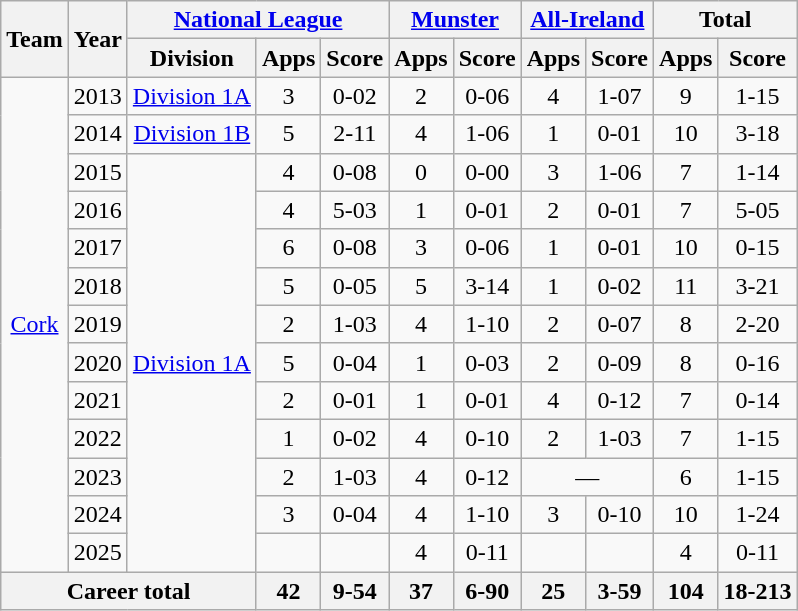<table class="wikitable" style="text-align:center">
<tr>
<th rowspan="2">Team</th>
<th rowspan="2">Year</th>
<th colspan="3"><a href='#'>National League</a></th>
<th colspan="2"><a href='#'>Munster</a></th>
<th colspan="2"><a href='#'>All-Ireland</a></th>
<th colspan="2">Total</th>
</tr>
<tr>
<th>Division</th>
<th>Apps</th>
<th>Score</th>
<th>Apps</th>
<th>Score</th>
<th>Apps</th>
<th>Score</th>
<th>Apps</th>
<th>Score</th>
</tr>
<tr>
<td rowspan="13"><a href='#'>Cork</a></td>
<td>2013</td>
<td rowspan="1"><a href='#'>Division 1A</a></td>
<td>3</td>
<td>0-02</td>
<td>2</td>
<td>0-06</td>
<td>4</td>
<td>1-07</td>
<td>9</td>
<td>1-15</td>
</tr>
<tr>
<td>2014</td>
<td rowspan="1"><a href='#'>Division 1B</a></td>
<td>5</td>
<td>2-11</td>
<td>4</td>
<td>1-06</td>
<td>1</td>
<td>0-01</td>
<td>10</td>
<td>3-18</td>
</tr>
<tr>
<td>2015</td>
<td rowspan="11"><a href='#'>Division 1A</a></td>
<td>4</td>
<td>0-08</td>
<td>0</td>
<td>0-00</td>
<td>3</td>
<td>1-06</td>
<td>7</td>
<td>1-14</td>
</tr>
<tr>
<td>2016</td>
<td>4</td>
<td>5-03</td>
<td>1</td>
<td>0-01</td>
<td>2</td>
<td>0-01</td>
<td>7</td>
<td>5-05</td>
</tr>
<tr>
<td>2017</td>
<td>6</td>
<td>0-08</td>
<td>3</td>
<td>0-06</td>
<td>1</td>
<td>0-01</td>
<td>10</td>
<td>0-15</td>
</tr>
<tr>
<td>2018</td>
<td>5</td>
<td>0-05</td>
<td>5</td>
<td>3-14</td>
<td>1</td>
<td>0-02</td>
<td>11</td>
<td>3-21</td>
</tr>
<tr>
<td>2019</td>
<td>2</td>
<td>1-03</td>
<td>4</td>
<td>1-10</td>
<td>2</td>
<td>0-07</td>
<td>8</td>
<td>2-20</td>
</tr>
<tr>
<td>2020</td>
<td>5</td>
<td>0-04</td>
<td>1</td>
<td>0-03</td>
<td>2</td>
<td>0-09</td>
<td>8</td>
<td>0-16</td>
</tr>
<tr>
<td>2021</td>
<td>2</td>
<td>0-01</td>
<td>1</td>
<td>0-01</td>
<td>4</td>
<td>0-12</td>
<td>7</td>
<td>0-14</td>
</tr>
<tr>
<td>2022</td>
<td>1</td>
<td>0-02</td>
<td>4</td>
<td>0-10</td>
<td>2</td>
<td>1-03</td>
<td>7</td>
<td>1-15</td>
</tr>
<tr>
<td>2023</td>
<td>2</td>
<td>1-03</td>
<td>4</td>
<td>0-12</td>
<td colspan="2">—</td>
<td>6</td>
<td>1-15</td>
</tr>
<tr>
<td>2024</td>
<td>3</td>
<td>0-04</td>
<td>4</td>
<td>1-10</td>
<td>3</td>
<td>0-10</td>
<td>10</td>
<td>1-24</td>
</tr>
<tr>
<td>2025</td>
<td></td>
<td></td>
<td>4</td>
<td>0-11</td>
<td></td>
<td></td>
<td>4</td>
<td>0-11</td>
</tr>
<tr>
<th colspan="3">Career total</th>
<th>42</th>
<th>9-54</th>
<th>37</th>
<th>6-90</th>
<th>25</th>
<th>3-59</th>
<th>104</th>
<th>18-213</th>
</tr>
</table>
